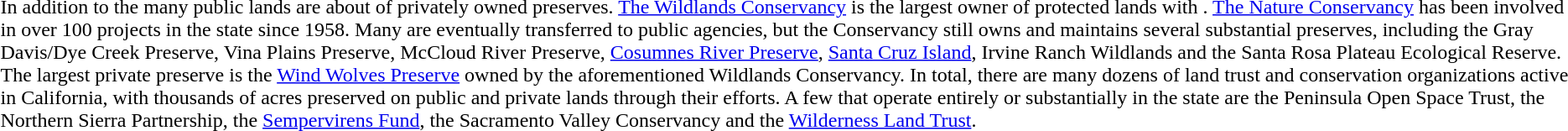<table width=100% border=0>
<tr valign="top">
<td><br>In addition to the many public lands are about  of privately owned preserves. <a href='#'>The Wildlands Conservancy</a> is the largest owner of protected lands with . <a href='#'>The Nature Conservancy</a> has been involved in over 100 projects in the state since 1958. Many are eventually transferred to public agencies, but the Conservancy still owns and maintains several substantial preserves, including the Gray Davis/Dye Creek Preserve, Vina Plains Preserve, McCloud River Preserve, <a href='#'>Cosumnes River Preserve</a>, <a href='#'>Santa Cruz Island</a>, Irvine Ranch Wildlands and the Santa Rosa Plateau Ecological Reserve. The largest private preserve is the  <a href='#'>Wind Wolves Preserve</a> owned by the aforementioned Wildlands Conservancy. In total, there are many dozens of land trust and conservation organizations active in California, with thousands of acres preserved on public and private lands through their efforts. A few that operate entirely or substantially in the state are the Peninsula Open Space Trust, the Northern Sierra Partnership, the <a href='#'>Sempervirens Fund</a>, the Sacramento Valley Conservancy and the <a href='#'>Wilderness Land Trust</a>.</td>
<td rowspan=2></td>
</tr>
</table>
